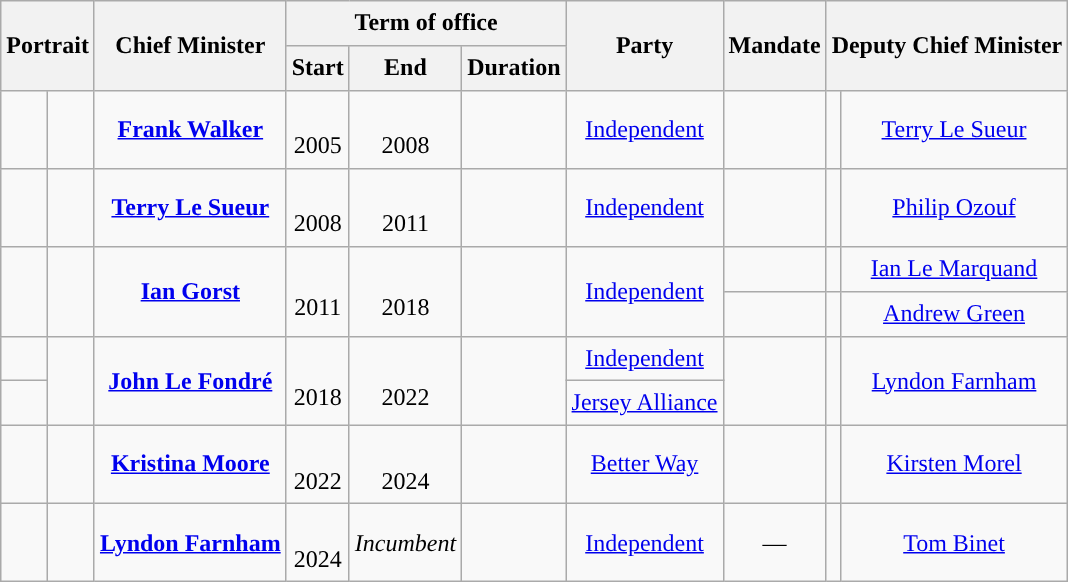<table class="wikitable" style="line-height:1.4em; text-align:center;">
<tr>
<th colspan="2" rowspan="2" scope="col">Portrait</th>
<th rowspan="2" scope="col">Chief Minister<br></th>
<th colspan="3" scope="colgroup">Term of office</th>
<th rowspan="2" scope="col">Party</th>
<th rowspan="2" scope="col">Mandate</th>
<th colspan="2" rowspan="2" scope="col">Deputy Chief Minister<br></th>
</tr>
<tr>
<th>Start</th>
<th>End</th>
<th>Duration</th>
</tr>
<tr>
<td rowspan=1 style="background:"></td>
<td rowspan=1></td>
<td rowspan=1><strong><a href='#'>Frank Walker</a></strong><br></td>
<td rowspan=1 class=nowrap><br>2005</td>
<td rowspan=1 class=nowrap><br>2008</td>
<td rowspan=1></td>
<td rowspan=1 ><a href='#'>Independent</a></td>
<td rowspan=1 ></td>
<td rowspan=1 ></td>
<td rowspan=1><a href='#'>Terry Le Sueur</a><br></td>
</tr>
<tr>
<td rowspan=1 style="background:"></td>
<td rowspan=1></td>
<td rowspan=1><strong><a href='#'>Terry Le Sueur</a></strong><br></td>
<td rowspan=1 class=nowrap><br>2008</td>
<td rowspan=1 class=nowrap><br>2011</td>
<td rowspan=1></td>
<td rowspan=1 ><a href='#'>Independent</a></td>
<td rowspan=1 ></td>
<td rowspan=1 ></td>
<td rowspan=1><a href='#'>Philip Ozouf</a><br></td>
</tr>
<tr>
<td rowspan=2 style="background:"></td>
<td rowspan=2></td>
<td rowspan=2><strong><a href='#'>Ian Gorst</a></strong><br></td>
<td rowspan=2 class=nowrap><br>2011</td>
<td rowspan=2 class=nowrap><br>2018</td>
<td rowspan=2></td>
<td rowspan=2 ><a href='#'>Independent</a></td>
<td></td>
<td></td>
<td rowspan=1><a href='#'>Ian Le Marquand</a><br></td>
</tr>
<tr>
<td></td>
<td></td>
<td rowspan=1><a href='#'>Andrew Green</a><br></td>
</tr>
<tr>
<td style="background:"></td>
<td rowspan=2></td>
<td rowspan=2><strong><a href='#'>John Le Fondré</a></strong><br></td>
<td rowspan=2 class=nowrap><br>2018</td>
<td rowspan=2 class=nowrap><br>2022</td>
<td rowspan=2></td>
<td><a href='#'>Independent</a></td>
<td rowspan=2 ></td>
<td rowspan=2 ></td>
<td rowspan=2><a href='#'>Lyndon Farnham</a><br></td>
</tr>
<tr>
<td style="background:"></td>
<td><a href='#'>Jersey Alliance</a></td>
</tr>
<tr>
<td rowspan=1 style="background:"></td>
<td rowspan=1></td>
<td rowspan=1><strong><a href='#'>Kristina Moore</a></strong><br></td>
<td rowspan=1 class=nowrap><br>2022</td>
<td rowspan=1 class=nowrap><br>2024</td>
<td rowspan=1></td>
<td rowspan=1 ><a href='#'>Better Way</a></td>
<td rowspan=1 ></td>
<td rowspan=1 ></td>
<td rowspan=1><a href='#'>Kirsten Morel</a><br></td>
</tr>
<tr>
<td rowspan=1 style="background:"></td>
<td rowspan=1></td>
<td rowspan=1><strong><a href='#'>Lyndon Farnham</a></strong><br></td>
<td rowspan=1 class=nowrap><br>2024</td>
<td rowspan=1 class=nowrap><em>Incumbent</em></td>
<td rowspan=1></td>
<td rowspan=1 ><a href='#'>Independent</a></td>
<td rowspan=1 >—</td>
<td rowspan=1 ></td>
<td rowspan=1><a href='#'>Tom Binet</a><br></td>
</tr>
</table>
